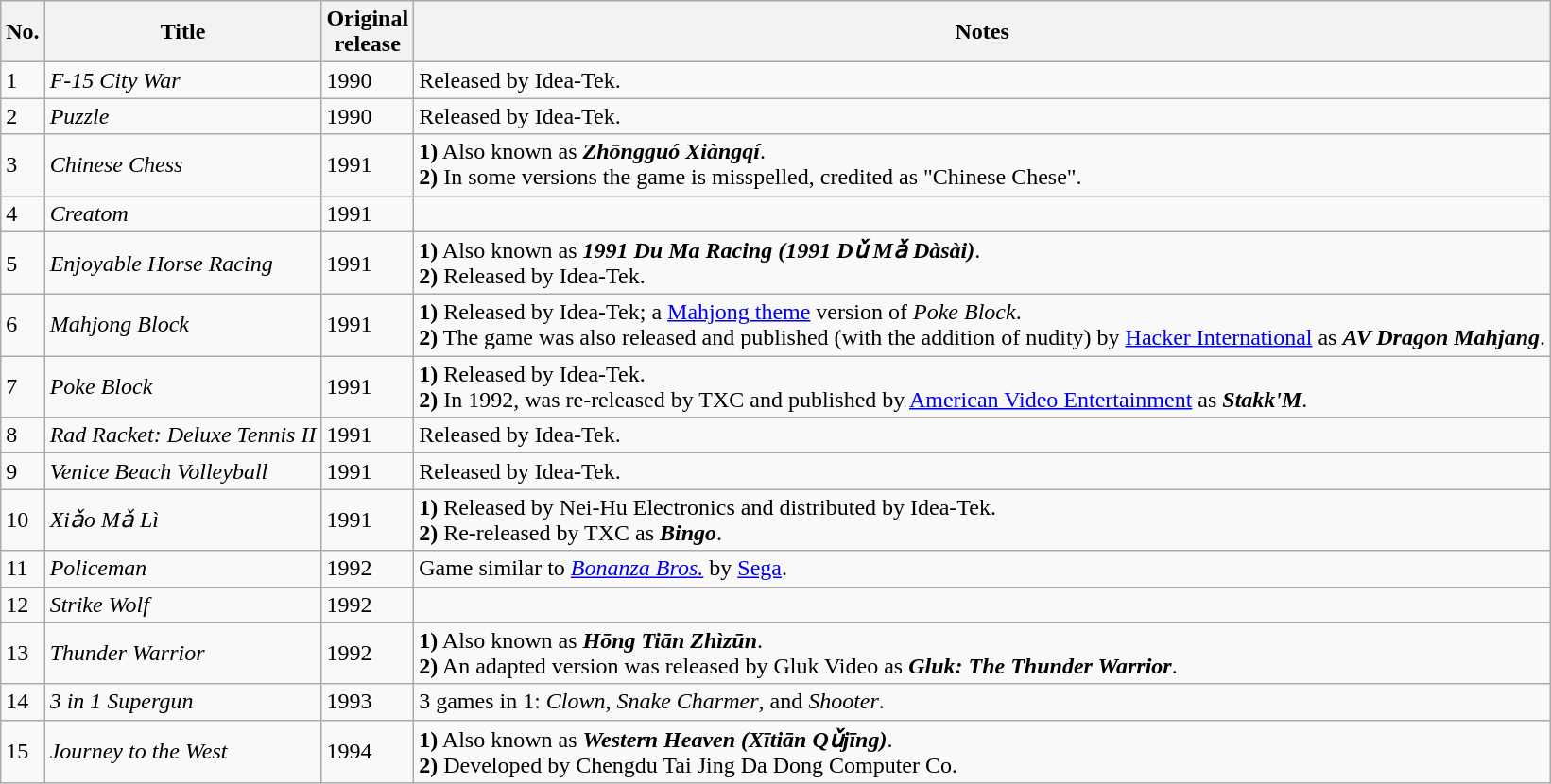<table class="wikitable sortable" border="1">
<tr>
<th scope="col">No.</th>
<th scope="col">Title</th>
<th scope="col">Original<br>release</th>
<th scope="col">Notes</th>
</tr>
<tr>
<td>1</td>
<td><em>F-15 City War</em></td>
<td>1990</td>
<td>Released by Idea-Tek.</td>
</tr>
<tr>
<td>2</td>
<td><em>Puzzle</em></td>
<td>1990</td>
<td>Released by Idea-Tek.</td>
</tr>
<tr>
<td>3</td>
<td><em>Chinese Chess</em></td>
<td>1991</td>
<td><strong>1)</strong> Also known as <strong><em>Zhōngguó Xiàngqí</em></strong>.<br><strong>2)</strong> In some versions the game is misspelled, credited as "Chinese Chese".</td>
</tr>
<tr>
<td>4</td>
<td><em>Creatom</em></td>
<td>1991</td>
<td></td>
</tr>
<tr>
<td>5</td>
<td><em>Enjoyable Horse Racing</em></td>
<td>1991</td>
<td><strong>1)</strong> Also known as <strong><em>1991 Du Ma Racing (1991 Dǔ Mǎ Dàsài)</em></strong>.<br><strong>2)</strong> Released by Idea-Tek.</td>
</tr>
<tr>
<td>6</td>
<td><em>Mahjong Block</em></td>
<td>1991</td>
<td><strong>1)</strong> Released by Idea-Tek; a <a href='#'>Mahjong theme</a> version of <em>Poke Block</em>.<br><strong>2)</strong> The game was also released and published (with the addition of nudity) by <a href='#'>Hacker International</a> as <strong><em>AV Dragon Mahjang</em></strong>.</td>
</tr>
<tr>
<td>7</td>
<td><em>Poke Block</em></td>
<td>1991</td>
<td><strong>1)</strong> Released by Idea-Tek.<br><strong>2)</strong> In 1992, was re-released by TXC and published by <a href='#'>American Video Entertainment</a> as <strong><em>Stakk'M</em></strong>.</td>
</tr>
<tr>
<td>8</td>
<td><em>Rad Racket: Deluxe Tennis II</em></td>
<td>1991</td>
<td>Released by Idea-Tek.</td>
</tr>
<tr>
<td>9</td>
<td><em>Venice Beach Volleyball</em></td>
<td>1991</td>
<td>Released by Idea-Tek.</td>
</tr>
<tr>
<td>10</td>
<td><em>Xiǎo Mǎ Lì</em></td>
<td>1991</td>
<td><strong>1)</strong> Released by Nei-Hu Electronics and distributed by Idea-Tek.<br><strong>2)</strong> Re-released by TXC as <strong><em>Bingo</em></strong>.</td>
</tr>
<tr>
<td>11</td>
<td><em>Policeman</em></td>
<td>1992</td>
<td>Game similar to <em><a href='#'>Bonanza Bros.</a></em> by <a href='#'>Sega</a>.</td>
</tr>
<tr>
<td>12</td>
<td><em>Strike Wolf</em></td>
<td>1992</td>
<td></td>
</tr>
<tr>
<td>13</td>
<td><em>Thunder Warrior</em></td>
<td>1992</td>
<td><strong>1)</strong> Also known as <strong><em>Hōng Tiān Zhìzūn</em></strong>.<br><strong>2)</strong> An adapted version was released by Gluk Video as <strong><em>Gluk: The Thunder Warrior</em></strong>.</td>
</tr>
<tr>
<td>14</td>
<td><em>3 in 1 Supergun</em></td>
<td>1993</td>
<td>3 games in 1: <em>Clown</em>, <em>Snake Charmer</em>, and <em>Shooter</em>.</td>
</tr>
<tr>
<td>15</td>
<td><em>Journey to the West</em></td>
<td>1994</td>
<td><strong>1)</strong> Also known as <strong><em>Western Heaven (Xītiān Qǔjīng)</em></strong>.<br><strong>2)</strong> Developed by Chengdu Tai Jing Da Dong Computer Co.</td>
</tr>
</table>
